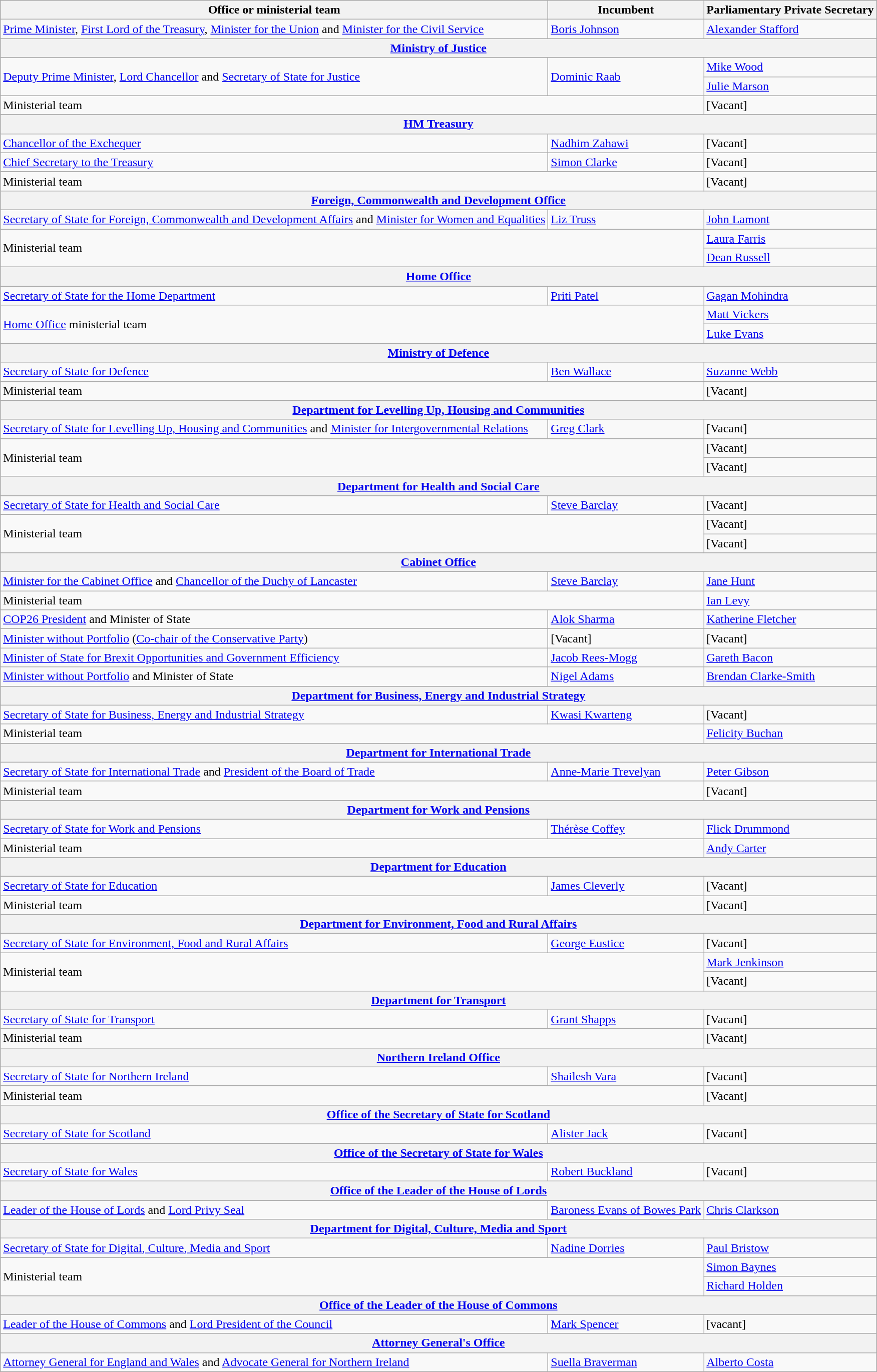<table class="wikitable">
<tr>
<th>Office or ministerial team</th>
<th>Incumbent</th>
<th>Parliamentary Private Secretary</th>
</tr>
<tr>
<td rowspan="1"><a href='#'>Prime Minister</a>, <a href='#'>First Lord of the Treasury</a>, <a href='#'>Minister for the Union</a> and <a href='#'>Minister for the Civil Service</a></td>
<td rowspan="1"><a href='#'>Boris Johnson</a></td>
<td><a href='#'>Alexander Stafford</a></td>
</tr>
<tr>
<th colspan="3"><a href='#'>Ministry of Justice</a></th>
</tr>
<tr>
<td rowspan="2"><a href='#'>Deputy Prime Minister</a>, <a href='#'>Lord Chancellor</a> and <a href='#'>Secretary of State for Justice</a></td>
<td rowspan="2"><a href='#'>Dominic Raab</a></td>
<td><a href='#'>Mike Wood</a></td>
</tr>
<tr>
<td><a href='#'>Julie Marson</a></td>
</tr>
<tr>
<td colspan="2">Ministerial team</td>
<td>[Vacant]</td>
</tr>
<tr>
<th colspan="3"><strong><a href='#'>HM Treasury</a></strong></th>
</tr>
<tr>
<td><a href='#'>Chancellor of the Exchequer</a></td>
<td><a href='#'>Nadhim Zahawi</a></td>
<td>[Vacant]</td>
</tr>
<tr>
<td><a href='#'>Chief Secretary to the Treasury</a></td>
<td><a href='#'>Simon Clarke</a></td>
<td>[Vacant]</td>
</tr>
<tr>
<td colspan="2">Ministerial team</td>
<td>[Vacant]</td>
</tr>
<tr>
<th colspan="3"><a href='#'>Foreign, Commonwealth and Development Office</a></th>
</tr>
<tr>
<td><a href='#'>Secretary of State for Foreign, Commonwealth and Development Affairs</a> and <a href='#'>Minister for Women and Equalities</a></td>
<td><a href='#'>Liz Truss</a></td>
<td><a href='#'>John Lamont</a></td>
</tr>
<tr>
<td colspan="2" rowspan="2">Ministerial team</td>
<td><a href='#'>Laura Farris</a></td>
</tr>
<tr>
<td><a href='#'>Dean Russell</a></td>
</tr>
<tr>
<th colspan="3"><a href='#'>Home Office</a></th>
</tr>
<tr>
<td><a href='#'>Secretary of State for the Home Department</a></td>
<td><a href='#'>Priti Patel</a></td>
<td><a href='#'>Gagan Mohindra</a></td>
</tr>
<tr>
<td colspan="2" rowspan="2"><a href='#'>Home Office</a> ministerial team</td>
<td><a href='#'>Matt Vickers</a></td>
</tr>
<tr>
<td><a href='#'>Luke Evans</a></td>
</tr>
<tr>
<th colspan="3"><a href='#'>Ministry of Defence</a></th>
</tr>
<tr>
<td><a href='#'>Secretary of State for Defence</a></td>
<td><a href='#'>Ben Wallace</a></td>
<td><a href='#'>Suzanne Webb</a></td>
</tr>
<tr>
<td colspan="2">Ministerial team</td>
<td>[Vacant]</td>
</tr>
<tr>
<th colspan="3"><a href='#'>Department for Levelling Up, Housing and Communities</a></th>
</tr>
<tr>
<td><a href='#'>Secretary of State for Levelling Up, Housing and Communities</a> and <a href='#'>Minister for Intergovernmental Relations</a></td>
<td><a href='#'>Greg Clark</a></td>
<td>[Vacant]</td>
</tr>
<tr>
<td colspan="2" rowspan="2">Ministerial team</td>
<td>[Vacant]</td>
</tr>
<tr>
<td>[Vacant]</td>
</tr>
<tr>
<th colspan="3"><a href='#'>Department for Health and Social Care</a></th>
</tr>
<tr>
<td><a href='#'>Secretary of State for Health and Social Care</a></td>
<td><a href='#'>Steve Barclay</a></td>
<td>[Vacant]</td>
</tr>
<tr>
<td colspan="2" rowspan="2">Ministerial team</td>
<td>[Vacant]</td>
</tr>
<tr>
<td>[Vacant]</td>
</tr>
<tr>
<th colspan="3"><a href='#'>Cabinet Office</a></th>
</tr>
<tr>
<td><a href='#'>Minister for the Cabinet Office</a> and <a href='#'>Chancellor of the Duchy of Lancaster</a></td>
<td><a href='#'>Steve Barclay</a></td>
<td><a href='#'>Jane Hunt</a></td>
</tr>
<tr>
<td colspan="2">Ministerial team</td>
<td><a href='#'>Ian Levy</a></td>
</tr>
<tr>
<td><a href='#'>COP26 President</a> and Minister of State</td>
<td><a href='#'>Alok Sharma</a></td>
<td><a href='#'>Katherine Fletcher</a></td>
</tr>
<tr>
<td><a href='#'>Minister without Portfolio</a> (<a href='#'>Co-chair of the Conservative Party</a>)</td>
<td>[Vacant]</td>
<td>[Vacant]</td>
</tr>
<tr>
<td><a href='#'>Minister of State for Brexit Opportunities and Government Efficiency</a></td>
<td><a href='#'>Jacob Rees-Mogg</a></td>
<td><a href='#'>Gareth Bacon</a></td>
</tr>
<tr>
<td><a href='#'>Minister without Portfolio</a> and Minister of State</td>
<td><a href='#'>Nigel Adams</a></td>
<td><a href='#'>Brendan Clarke-Smith</a></td>
</tr>
<tr>
<th colspan="3"><a href='#'>Department for Business, Energy and Industrial Strategy</a></th>
</tr>
<tr>
<td><a href='#'>Secretary of State for Business, Energy and Industrial Strategy</a></td>
<td><a href='#'>Kwasi Kwarteng</a></td>
<td>[Vacant]</td>
</tr>
<tr>
<td colspan="2">Ministerial team</td>
<td><a href='#'>Felicity Buchan</a></td>
</tr>
<tr>
<th colspan="3"><a href='#'>Department for International Trade</a></th>
</tr>
<tr>
<td><a href='#'>Secretary of State for International Trade</a> and <a href='#'>President of the Board of Trade</a></td>
<td><a href='#'>Anne-Marie Trevelyan</a></td>
<td><a href='#'>Peter Gibson</a></td>
</tr>
<tr>
<td colspan="2">Ministerial team</td>
<td>[Vacant]</td>
</tr>
<tr>
<th colspan="3"><a href='#'>Department for Work and Pensions</a></th>
</tr>
<tr>
<td><a href='#'>Secretary of State for Work and Pensions</a></td>
<td><a href='#'>Thérèse Coffey</a></td>
<td><a href='#'>Flick Drummond</a></td>
</tr>
<tr>
<td colspan="2">Ministerial team</td>
<td><a href='#'>Andy Carter</a></td>
</tr>
<tr>
<th colspan="3"><a href='#'>Department for Education</a></th>
</tr>
<tr>
<td><a href='#'>Secretary of State for Education</a></td>
<td><a href='#'>James Cleverly</a></td>
<td>[Vacant]</td>
</tr>
<tr>
<td colspan="2">Ministerial team</td>
<td>[Vacant]</td>
</tr>
<tr>
<th colspan="3"><a href='#'>Department for Environment, Food and Rural Affairs</a></th>
</tr>
<tr>
<td><a href='#'>Secretary of State for Environment, Food and Rural Affairs</a></td>
<td><a href='#'>George Eustice</a></td>
<td>[Vacant]</td>
</tr>
<tr>
<td colspan="2" rowspan="2">Ministerial team</td>
<td><a href='#'>Mark Jenkinson</a></td>
</tr>
<tr>
<td>[Vacant]</td>
</tr>
<tr>
<th colspan="3"><a href='#'>Department for Transport</a></th>
</tr>
<tr>
<td><a href='#'>Secretary of State for Transport</a></td>
<td><a href='#'>Grant Shapps</a></td>
<td>[Vacant]</td>
</tr>
<tr>
<td colspan="2">Ministerial team</td>
<td>[Vacant]</td>
</tr>
<tr>
<th colspan="3"><a href='#'>Northern Ireland Office</a></th>
</tr>
<tr>
<td><a href='#'>Secretary of State for Northern Ireland</a></td>
<td><a href='#'>Shailesh Vara</a></td>
<td>[Vacant]</td>
</tr>
<tr>
<td colspan="2">Ministerial team</td>
<td>[Vacant]</td>
</tr>
<tr>
<th colspan="3"><a href='#'>Office of the Secretary of State for Scotland</a></th>
</tr>
<tr>
<td><a href='#'>Secretary of State for Scotland</a></td>
<td><a href='#'>Alister Jack</a></td>
<td>[Vacant]</td>
</tr>
<tr>
<th colspan="3"><a href='#'>Office of the Secretary of State for Wales</a></th>
</tr>
<tr>
<td><a href='#'>Secretary of State for Wales</a></td>
<td><a href='#'>Robert Buckland</a></td>
<td>[Vacant]</td>
</tr>
<tr>
<th colspan="3"><a href='#'>Office of the Leader of the House of Lords</a></th>
</tr>
<tr>
<td><a href='#'>Leader of the House of Lords</a> and <a href='#'>Lord Privy Seal</a></td>
<td><a href='#'>Baroness Evans of Bowes Park</a></td>
<td><a href='#'>Chris Clarkson</a></td>
</tr>
<tr>
<th colspan="3"><a href='#'>Department for Digital, Culture, Media and Sport</a></th>
</tr>
<tr>
<td><a href='#'>Secretary of State for Digital, Culture, Media and Sport</a></td>
<td><a href='#'>Nadine Dorries</a></td>
<td><a href='#'>Paul Bristow</a></td>
</tr>
<tr>
<td colspan="2" rowspan="2">Ministerial team</td>
<td><a href='#'>Simon Baynes</a></td>
</tr>
<tr>
<td><a href='#'>Richard Holden</a></td>
</tr>
<tr>
<th colspan="3"><a href='#'>Office of the Leader of the House of Commons</a></th>
</tr>
<tr>
<td><a href='#'>Leader of the House of Commons</a> and <a href='#'>Lord President of the Council</a></td>
<td><a href='#'>Mark Spencer</a></td>
<td>[vacant]</td>
</tr>
<tr>
<th colspan="3"><a href='#'>Attorney General's Office</a></th>
</tr>
<tr>
<td><a href='#'>Attorney General for England and Wales</a> and <a href='#'>Advocate General for Northern Ireland</a></td>
<td><a href='#'>Suella Braverman</a></td>
<td><a href='#'>Alberto Costa</a></td>
</tr>
</table>
